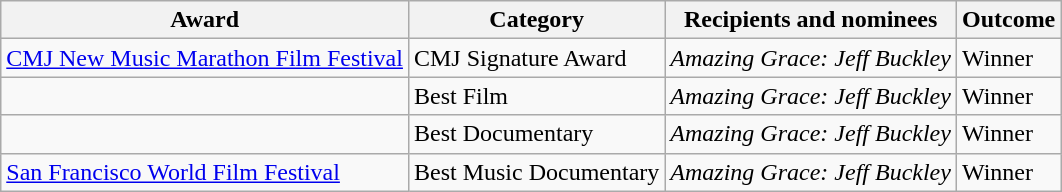<table class="wikitable">
<tr>
<th>Award</th>
<th>Category</th>
<th>Recipients and nominees</th>
<th>Outcome</th>
</tr>
<tr>
<td><a href='#'>CMJ New Music Marathon Film Festival</a></td>
<td>CMJ Signature Award</td>
<td><em>Amazing Grace: Jeff Buckley</em></td>
<td>Winner</td>
</tr>
<tr>
<td></td>
<td>Best Film</td>
<td><em>Amazing Grace: Jeff Buckley</em></td>
<td>Winner</td>
</tr>
<tr>
<td></td>
<td>Best Documentary</td>
<td><em>Amazing Grace: Jeff Buckley</em></td>
<td>Winner</td>
</tr>
<tr>
<td><a href='#'>San Francisco World Film Festival</a></td>
<td>Best Music Documentary</td>
<td><em>Amazing Grace: Jeff Buckley</em></td>
<td>Winner</td>
</tr>
</table>
